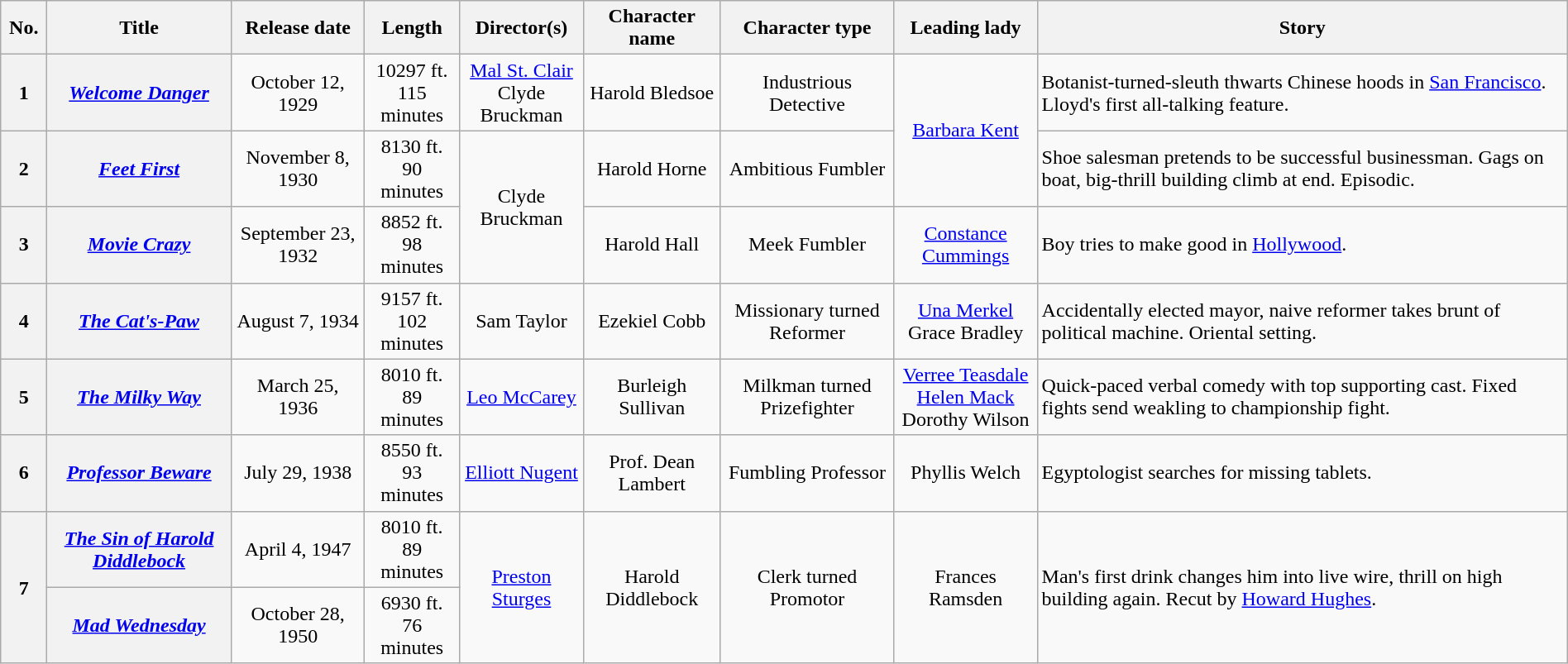<table class="wikitable" style="text-align:center" width="100%">
<tr>
<th width="30">No.</th>
<th>Title</th>
<th>Release date</th>
<th>Length</th>
<th>Director(s)</th>
<th>Character name</th>
<th>Character type</th>
<th>Leading lady</th>
<th>Story</th>
</tr>
<tr>
<th scope="row">1</th>
<th scope="row"><em><a href='#'>Welcome Danger</a></em></th>
<td>October 12, 1929</td>
<td>10297 ft.<br>115 minutes</td>
<td><a href='#'>Mal St. Clair</a><br>Clyde Bruckman</td>
<td>Harold Bledsoe</td>
<td>Industrious Detective</td>
<td rowspan="2"><a href='#'>Barbara Kent</a></td>
<td style="text-align:left">Botanist-turned-sleuth thwarts Chinese hoods in <a href='#'>San Francisco</a>. Lloyd's first all-talking feature.</td>
</tr>
<tr>
<th scope="row">2</th>
<th scope="row"><em><a href='#'>Feet First</a></em></th>
<td>November 8, 1930</td>
<td>8130 ft.<br>90 minutes</td>
<td rowspan="2">Clyde Bruckman</td>
<td>Harold Horne</td>
<td>Ambitious Fumbler</td>
<td style="text-align:left">Shoe salesman pretends to be successful businessman. Gags on boat, big-thrill building climb at end. Episodic.</td>
</tr>
<tr>
<th scope="row">3</th>
<th scope="row"><em><a href='#'>Movie Crazy</a></em></th>
<td>September 23, 1932</td>
<td>8852 ft.<br>98 minutes</td>
<td>Harold Hall</td>
<td>Meek Fumbler</td>
<td><a href='#'>Constance Cummings</a></td>
<td style="text-align:left">Boy tries to make good in <a href='#'>Hollywood</a>.</td>
</tr>
<tr>
<th scope="row">4</th>
<th scope="row"><em><a href='#'>The Cat's-Paw</a></em></th>
<td>August 7, 1934</td>
<td>9157 ft.<br>102 minutes</td>
<td>Sam Taylor</td>
<td>Ezekiel Cobb</td>
<td>Missionary turned Reformer</td>
<td><a href='#'>Una Merkel</a><br>Grace Bradley</td>
<td style="text-align:left">Accidentally elected mayor, naive reformer takes brunt of political machine. Oriental setting.</td>
</tr>
<tr>
<th scope="row">5</th>
<th scope="row"><em><a href='#'>The Milky Way</a></em></th>
<td>March 25, 1936</td>
<td>8010 ft.<br>89 minutes</td>
<td><a href='#'>Leo McCarey</a></td>
<td>Burleigh Sullivan</td>
<td>Milkman turned Prizefighter</td>
<td><a href='#'>Verree Teasdale</a><br><a href='#'>Helen Mack</a><br>Dorothy Wilson</td>
<td style="text-align:left">Quick-paced verbal comedy with top supporting cast. Fixed fights send weakling to championship fight.</td>
</tr>
<tr>
<th scope="row">6</th>
<th scope="row"><em><a href='#'>Professor Beware</a></em></th>
<td>July 29, 1938</td>
<td>8550 ft.<br>93 minutes</td>
<td><a href='#'>Elliott Nugent</a></td>
<td>Prof. Dean Lambert</td>
<td>Fumbling Professor</td>
<td>Phyllis Welch</td>
<td style="text-align:left">Egyptologist searches for missing tablets.</td>
</tr>
<tr>
<th scope="row" rowspan="2">7</th>
<th scope="row"><em><a href='#'>The Sin of Harold Diddlebock</a></em><br></th>
<td>April 4, 1947</td>
<td>8010 ft.<br>89 minutes</td>
<td rowspan="2"><a href='#'>Preston Sturges</a></td>
<td rowspan="2">Harold Diddlebock</td>
<td rowspan="2">Clerk turned Promotor</td>
<td rowspan="2">Frances Ramsden</td>
<td rowspan="2" style="text-align:left">Man's first drink changes him into live wire, thrill on high building again. Recut by <a href='#'>Howard Hughes</a>.</td>
</tr>
<tr>
<th scope="row"><em><a href='#'>Mad Wednesday</a></em><br></th>
<td>October 28, 1950</td>
<td>6930 ft.<br>76 minutes</td>
</tr>
</table>
